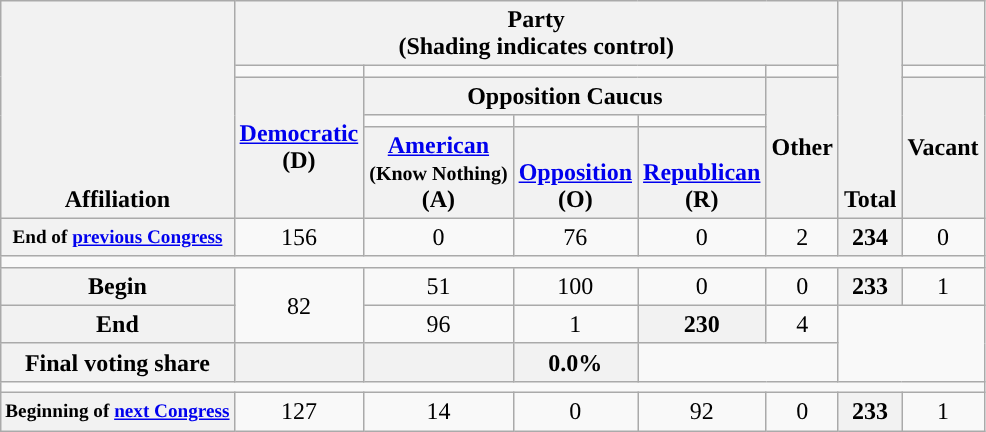<table class=wikitable style="text-align:center">
<tr style="vertical-align:bottom;">
<th rowspan="5">Affiliation</th>
<th colspan="5">Party <div>(Shading indicates control)</div></th>
<th rowspan="5">Total</th>
<th></th>
</tr>
<tr>
<td></td>
<td colspan="3"></td>
<td></td>
<td></td>
</tr>
<tr>
<th rowspan="3"><a href='#'>Democratic</a><br>(D)</th>
<th colspan="3">Opposition Caucus</th>
<th rowspan="3">Other</th>
<th rowspan="3">Vacant</th>
</tr>
<tr style="height:5px">
<td></td>
<td></td>
<td></td>
</tr>
<tr style="vertical-align:bottom;">
<th><a href='#'>American</a><br><small>(Know Nothing)</small><br>(A)</th>
<th><a href='#'>Opposition</a><br>(O)</th>
<th><a href='#'>Republican</a><br>(R)</th>
</tr>
<tr>
<th style="white-space:nowrap; font-size:80%;">End of <a href='#'>previous Congress</a></th>
<td>156</td>
<td>0</td>
<td>76</td>
<td>0</td>
<td>2</td>
<th>234</th>
<td>0</td>
</tr>
<tr>
<td colspan=10></td>
</tr>
<tr>
<th>Begin</th>
<td rowspan="2" >82</td>
<td>51</td>
<td>100</td>
<td>0</td>
<td>0</td>
<th>233</th>
<td>1</td>
</tr>
<tr>
<th>End</th>
<td>96</td>
<td>1</td>
<th>230</th>
<td>4</td>
</tr>
<tr>
<th>Final voting share</th>
<th></th>
<th></th>
<th>0.0%</th>
<td colspan=2></td>
</tr>
<tr>
<td colspan=10></td>
</tr>
<tr>
<th style="white-space:nowrap; font-size:80%;">Beginning of <a href='#'>next Congress</a></th>
<td>127</td>
<td>14</td>
<td>0</td>
<td>92</td>
<td>0</td>
<th>233</th>
<td>1</td>
</tr>
</table>
